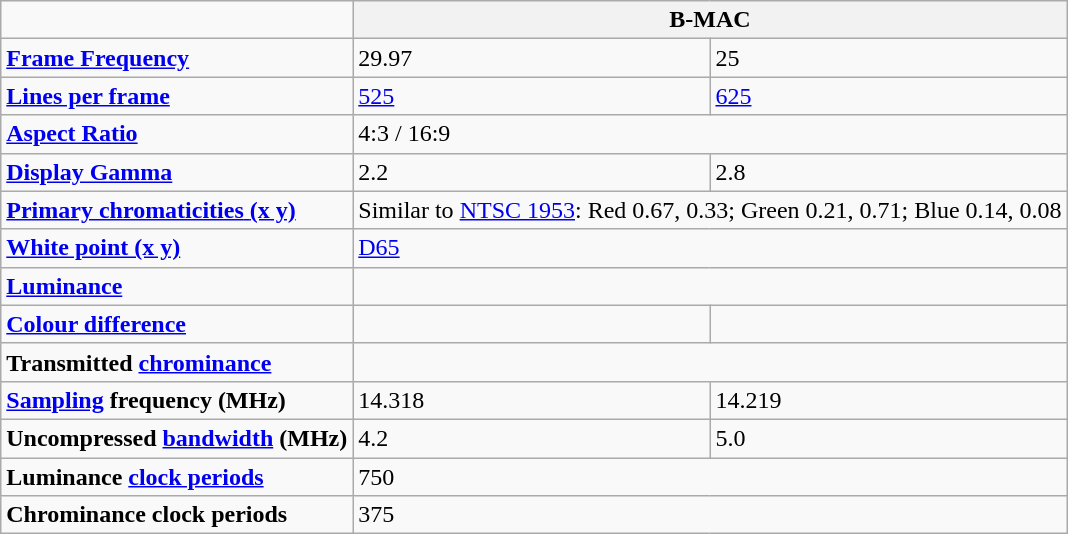<table class="wikitable">
<tr>
<td></td>
<th colspan="2"><strong>B-MAC</strong></th>
</tr>
<tr>
<td><strong><a href='#'>Frame Frequency</a></strong></td>
<td>29.97</td>
<td>25</td>
</tr>
<tr>
<td><strong><a href='#'>Lines per frame</a></strong></td>
<td><a href='#'>525</a></td>
<td><a href='#'>625</a></td>
</tr>
<tr>
<td><strong><a href='#'>Aspect Ratio</a></strong></td>
<td colspan="2">4:3 / 16:9</td>
</tr>
<tr>
<td><strong><a href='#'>Display Gamma</a></strong></td>
<td>2.2</td>
<td>2.8</td>
</tr>
<tr>
<td><a href='#'><strong>Primary chromaticities</strong> <strong>(x y)</strong></a></td>
<td colspan="2">Similar to <a href='#'>NTSC 1953</a>: Red 0.67, 0.33; Green 0.21, 0.71; Blue 0.14, 0.08</td>
</tr>
<tr>
<td><strong><a href='#'>White point (x y)</a></strong></td>
<td colspan="2"><a href='#'>D65</a></td>
</tr>
<tr>
<td><strong><a href='#'>Luminance</a></strong></td>
<td colspan="2"><small></small></td>
</tr>
<tr>
<td><strong><a href='#'>Colour difference</a></strong></td>
<td><small></small><br><small></small></td>
<td><small></small><br><small></small></td>
</tr>
<tr>
<td><strong>Transmitted <a href='#'>chrominance</a></strong></td>
<td colspan="2"><small></small><br><small></small></td>
</tr>
<tr>
<td><strong><a href='#'>Sampling</a> frequency (MHz)</strong></td>
<td>14.318</td>
<td>14.219</td>
</tr>
<tr>
<td><strong>Uncompressed <a href='#'>bandwidth</a> (MHz)</strong></td>
<td>4.2</td>
<td>5.0</td>
</tr>
<tr>
<td><strong>Luminance <a href='#'>clock periods</a></strong></td>
<td colspan="2">750</td>
</tr>
<tr>
<td><strong>Chrominance clock periods</strong></td>
<td colspan="2">375</td>
</tr>
</table>
